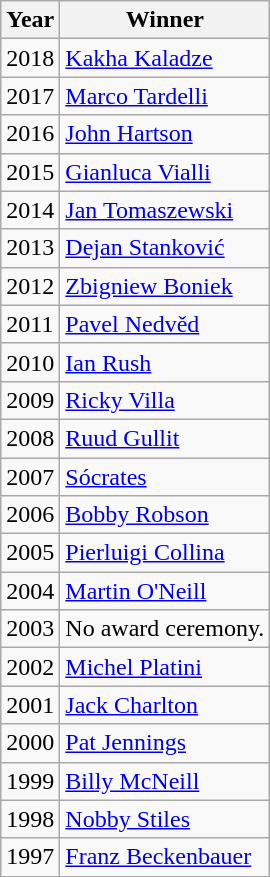<table class="wikitable">
<tr>
<th>Year</th>
<th>Winner</th>
</tr>
<tr>
<td>2018</td>
<td> <a href='#'>Kakha Kaladze</a></td>
</tr>
<tr>
<td>2017</td>
<td> <a href='#'>Marco Tardelli</a></td>
</tr>
<tr>
<td>2016</td>
<td> <a href='#'>John Hartson</a></td>
</tr>
<tr>
<td>2015</td>
<td> <a href='#'>Gianluca Vialli</a></td>
</tr>
<tr>
<td>2014</td>
<td> <a href='#'>Jan Tomaszewski</a></td>
</tr>
<tr>
<td>2013</td>
<td> <a href='#'>Dejan Stanković</a></td>
</tr>
<tr>
<td>2012</td>
<td> <a href='#'>Zbigniew Boniek</a></td>
</tr>
<tr>
<td>2011</td>
<td> <a href='#'>Pavel Nedvěd</a></td>
</tr>
<tr>
<td>2010</td>
<td> <a href='#'>Ian Rush</a></td>
</tr>
<tr>
<td>2009</td>
<td> <a href='#'>Ricky Villa</a></td>
</tr>
<tr>
<td>2008</td>
<td> <a href='#'>Ruud Gullit</a></td>
</tr>
<tr>
<td>2007</td>
<td> <a href='#'>Sócrates</a></td>
</tr>
<tr>
<td>2006</td>
<td> <a href='#'>Bobby Robson</a></td>
</tr>
<tr>
<td>2005</td>
<td> <a href='#'>Pierluigi Collina</a></td>
</tr>
<tr>
<td>2004</td>
<td> <a href='#'>Martin O'Neill</a></td>
</tr>
<tr>
<td>2003</td>
<td>No award ceremony.</td>
</tr>
<tr>
<td>2002</td>
<td> <a href='#'>Michel Platini</a></td>
</tr>
<tr>
<td>2001</td>
<td> <a href='#'>Jack Charlton</a></td>
</tr>
<tr>
<td>2000</td>
<td> <a href='#'>Pat Jennings</a></td>
</tr>
<tr>
<td>1999</td>
<td> <a href='#'>Billy McNeill</a></td>
</tr>
<tr>
<td>1998</td>
<td> <a href='#'>Nobby Stiles</a></td>
</tr>
<tr>
<td>1997</td>
<td> <a href='#'>Franz Beckenbauer</a></td>
</tr>
</table>
